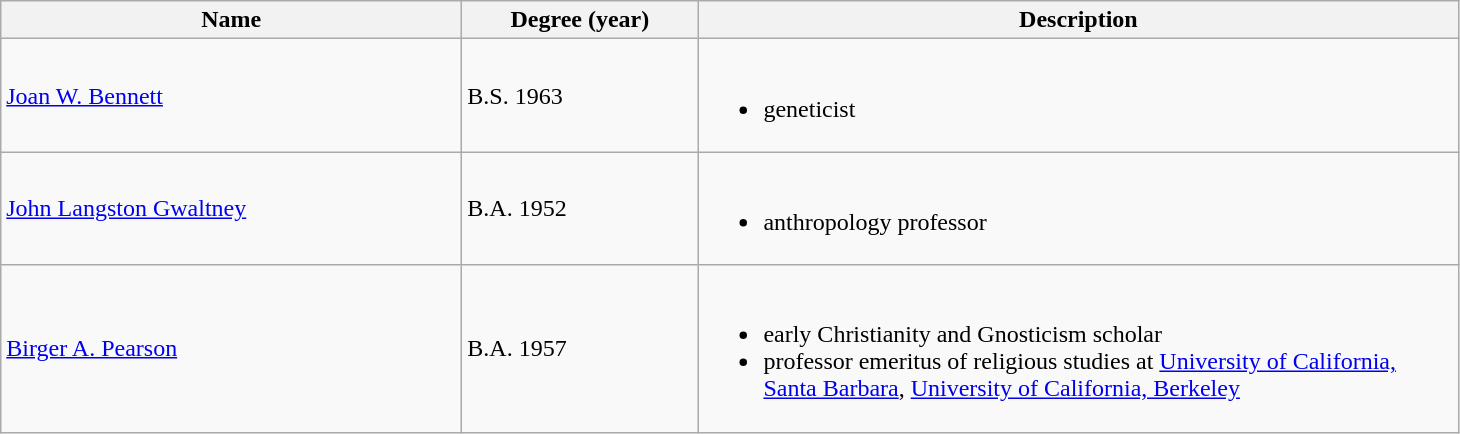<table class="wikitable" style="text-align:left">
<tr>
<th scope="col" width=300>Name</th>
<th scope="col" width=150>Degree (year)</th>
<th scope="col" width=500>Description</th>
</tr>
<tr>
<td><a href='#'>Joan W. Bennett</a></td>
<td>B.S. 1963</td>
<td><br><ul><li>geneticist</li></ul></td>
</tr>
<tr>
<td><a href='#'>John Langston Gwaltney</a></td>
<td>B.A. 1952</td>
<td><br><ul><li>anthropology professor</li></ul></td>
</tr>
<tr>
<td><a href='#'>Birger A. Pearson</a></td>
<td>B.A. 1957</td>
<td><br><ul><li>early Christianity and Gnosticism scholar</li><li>professor emeritus of religious studies at <a href='#'>University of California, Santa Barbara</a>, <a href='#'>University of California, Berkeley</a></li></ul></td>
</tr>
</table>
